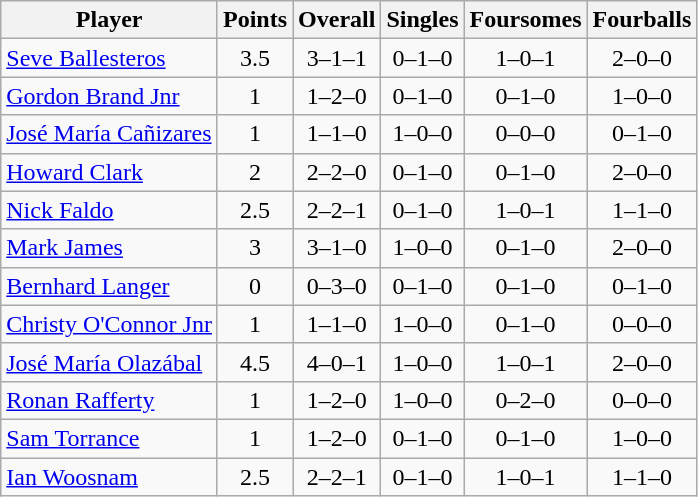<table class="wikitable sortable" style="text-align:center">
<tr>
<th>Player</th>
<th>Points</th>
<th>Overall</th>
<th>Singles</th>
<th>Foursomes</th>
<th>Fourballs</th>
</tr>
<tr>
<td align=left><a href='#'>Seve Ballesteros</a></td>
<td>3.5</td>
<td>3–1–1</td>
<td>0–1–0</td>
<td>1–0–1</td>
<td>2–0–0</td>
</tr>
<tr>
<td align=left><a href='#'>Gordon Brand Jnr</a></td>
<td>1</td>
<td>1–2–0</td>
<td>0–1–0</td>
<td>0–1–0</td>
<td>1–0–0</td>
</tr>
<tr>
<td align=left><a href='#'>José María Cañizares</a></td>
<td>1</td>
<td>1–1–0</td>
<td>1–0–0</td>
<td>0–0–0</td>
<td>0–1–0</td>
</tr>
<tr>
<td align=left><a href='#'>Howard Clark</a></td>
<td>2</td>
<td>2–2–0</td>
<td>0–1–0</td>
<td>0–1–0</td>
<td>2–0–0</td>
</tr>
<tr>
<td align=left><a href='#'>Nick Faldo</a></td>
<td>2.5</td>
<td>2–2–1</td>
<td>0–1–0</td>
<td>1–0–1</td>
<td>1–1–0</td>
</tr>
<tr>
<td align=left><a href='#'>Mark James</a></td>
<td>3</td>
<td>3–1–0</td>
<td>1–0–0</td>
<td>0–1–0</td>
<td>2–0–0</td>
</tr>
<tr>
<td align=left><a href='#'>Bernhard Langer</a></td>
<td>0</td>
<td>0–3–0</td>
<td>0–1–0</td>
<td>0–1–0</td>
<td>0–1–0</td>
</tr>
<tr>
<td align=left><a href='#'>Christy O'Connor Jnr</a></td>
<td>1</td>
<td>1–1–0</td>
<td>1–0–0</td>
<td>0–1–0</td>
<td>0–0–0</td>
</tr>
<tr>
<td align=left><a href='#'>José María Olazábal</a></td>
<td>4.5</td>
<td>4–0–1</td>
<td>1–0–0</td>
<td>1–0–1</td>
<td>2–0–0</td>
</tr>
<tr>
<td align=left><a href='#'>Ronan Rafferty</a></td>
<td>1</td>
<td>1–2–0</td>
<td>1–0–0</td>
<td>0–2–0</td>
<td>0–0–0</td>
</tr>
<tr>
<td align=left><a href='#'>Sam Torrance</a></td>
<td>1</td>
<td>1–2–0</td>
<td>0–1–0</td>
<td>0–1–0</td>
<td>1–0–0</td>
</tr>
<tr>
<td align=left><a href='#'>Ian Woosnam</a></td>
<td>2.5</td>
<td>2–2–1</td>
<td>0–1–0</td>
<td>1–0–1</td>
<td>1–1–0</td>
</tr>
</table>
